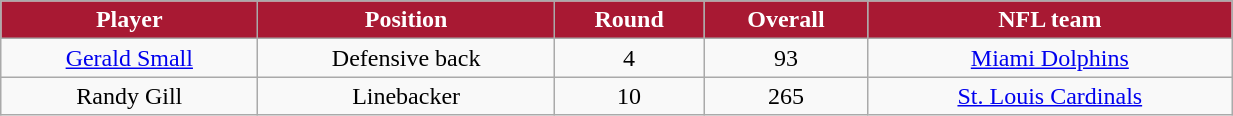<table class="wikitable" width="65%">
<tr align="center" style="background:#A81933;color:#FFFFFF;">
<td><strong>Player</strong></td>
<td><strong>Position</strong></td>
<td><strong>Round</strong></td>
<td><strong>Overall</strong></td>
<td><strong>NFL team</strong></td>
</tr>
<tr align="center" bgcolor="">
<td><a href='#'>Gerald Small</a></td>
<td>Defensive back</td>
<td>4</td>
<td>93</td>
<td><a href='#'>Miami Dolphins</a></td>
</tr>
<tr align="center" bgcolor="">
<td>Randy Gill</td>
<td>Linebacker</td>
<td>10</td>
<td>265</td>
<td><a href='#'>St. Louis Cardinals</a></td>
</tr>
</table>
